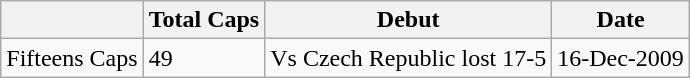<table class="wikitable">
<tr>
<th></th>
<th>Total Caps</th>
<th>Debut</th>
<th>Date</th>
</tr>
<tr>
<td>Fifteens Caps</td>
<td>49</td>
<td>Vs Czech Republic lost 17-5</td>
<td>16-Dec-2009</td>
</tr>
</table>
